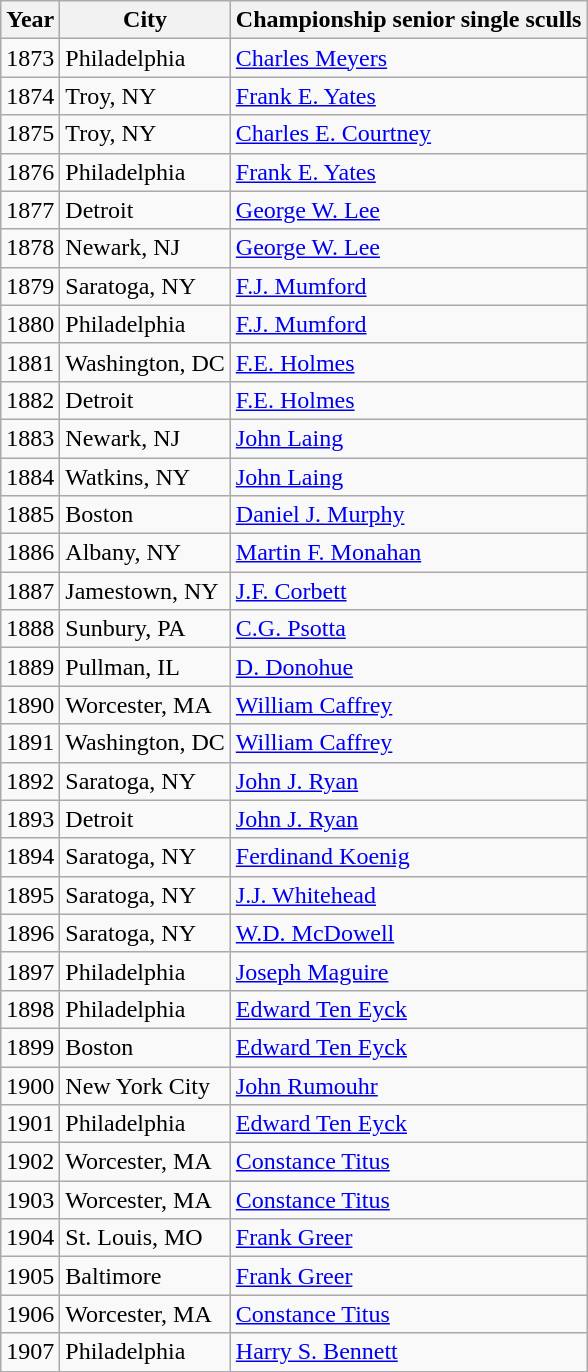<table class="wikitable">
<tr>
<th>Year</th>
<th>City</th>
<th>Championship senior single sculls</th>
</tr>
<tr>
<td>1873</td>
<td>Philadelphia</td>
<td><a href='#'>Charles Meyers</a></td>
</tr>
<tr>
<td>1874</td>
<td>Troy, NY</td>
<td><a href='#'>Frank E. Yates</a></td>
</tr>
<tr>
<td>1875</td>
<td>Troy, NY</td>
<td><a href='#'>Charles E. Courtney</a></td>
</tr>
<tr>
<td>1876</td>
<td>Philadelphia</td>
<td><a href='#'>Frank E. Yates</a></td>
</tr>
<tr>
<td>1877</td>
<td>Detroit</td>
<td><a href='#'>George W. Lee</a></td>
</tr>
<tr>
<td>1878</td>
<td>Newark, NJ</td>
<td><a href='#'>George W. Lee</a></td>
</tr>
<tr>
<td>1879</td>
<td>Saratoga, NY</td>
<td><a href='#'>F.J. Mumford</a></td>
</tr>
<tr>
<td>1880</td>
<td>Philadelphia</td>
<td><a href='#'>F.J. Mumford</a></td>
</tr>
<tr>
<td>1881</td>
<td>Washington, DC</td>
<td><a href='#'>F.E. Holmes</a></td>
</tr>
<tr>
<td>1882</td>
<td>Detroit</td>
<td><a href='#'>F.E. Holmes</a></td>
</tr>
<tr>
<td>1883</td>
<td>Newark, NJ</td>
<td><a href='#'>John Laing</a></td>
</tr>
<tr>
<td>1884</td>
<td>Watkins, NY</td>
<td><a href='#'>John Laing</a></td>
</tr>
<tr>
<td>1885</td>
<td>Boston</td>
<td><a href='#'>Daniel J. Murphy</a></td>
</tr>
<tr>
<td>1886</td>
<td>Albany, NY</td>
<td><a href='#'>Martin F. Monahan</a></td>
</tr>
<tr>
<td>1887</td>
<td>Jamestown, NY</td>
<td><a href='#'>J.F. Corbett</a></td>
</tr>
<tr>
<td>1888</td>
<td>Sunbury, PA</td>
<td><a href='#'>C.G. Psotta</a></td>
</tr>
<tr>
<td>1889</td>
<td>Pullman, IL</td>
<td><a href='#'>D. Donohue</a></td>
</tr>
<tr>
<td>1890</td>
<td>Worcester, MA</td>
<td><a href='#'>William Caffrey</a></td>
</tr>
<tr>
<td>1891</td>
<td>Washington, DC</td>
<td><a href='#'>William Caffrey</a></td>
</tr>
<tr>
<td>1892</td>
<td>Saratoga, NY</td>
<td><a href='#'>John J. Ryan</a></td>
</tr>
<tr>
<td>1893</td>
<td>Detroit</td>
<td><a href='#'>John J. Ryan</a></td>
</tr>
<tr>
<td>1894</td>
<td>Saratoga, NY</td>
<td><a href='#'>Ferdinand Koenig</a></td>
</tr>
<tr>
<td>1895</td>
<td>Saratoga, NY</td>
<td><a href='#'>J.J. Whitehead</a></td>
</tr>
<tr>
<td>1896</td>
<td>Saratoga, NY</td>
<td><a href='#'>W.D. McDowell</a></td>
</tr>
<tr>
<td>1897</td>
<td>Philadelphia</td>
<td><a href='#'>Joseph Maguire</a></td>
</tr>
<tr>
<td>1898</td>
<td>Philadelphia</td>
<td><a href='#'>Edward Ten Eyck</a></td>
</tr>
<tr>
<td>1899</td>
<td>Boston</td>
<td><a href='#'>Edward Ten Eyck</a></td>
</tr>
<tr>
<td>1900</td>
<td>New York City</td>
<td><a href='#'>John Rumouhr</a></td>
</tr>
<tr>
<td>1901</td>
<td>Philadelphia</td>
<td><a href='#'>Edward Ten Eyck</a></td>
</tr>
<tr>
<td>1902</td>
<td>Worcester, MA</td>
<td><a href='#'>Constance Titus</a></td>
</tr>
<tr>
<td>1903</td>
<td>Worcester, MA</td>
<td><a href='#'>Constance Titus</a></td>
</tr>
<tr>
<td>1904</td>
<td>St. Louis, MO</td>
<td><a href='#'>Frank Greer</a></td>
</tr>
<tr>
<td>1905</td>
<td>Baltimore</td>
<td><a href='#'>Frank Greer</a></td>
</tr>
<tr>
<td>1906</td>
<td>Worcester, MA</td>
<td><a href='#'>Constance Titus</a></td>
</tr>
<tr>
<td>1907</td>
<td>Philadelphia</td>
<td><a href='#'>Harry S. Bennett</a></td>
</tr>
</table>
